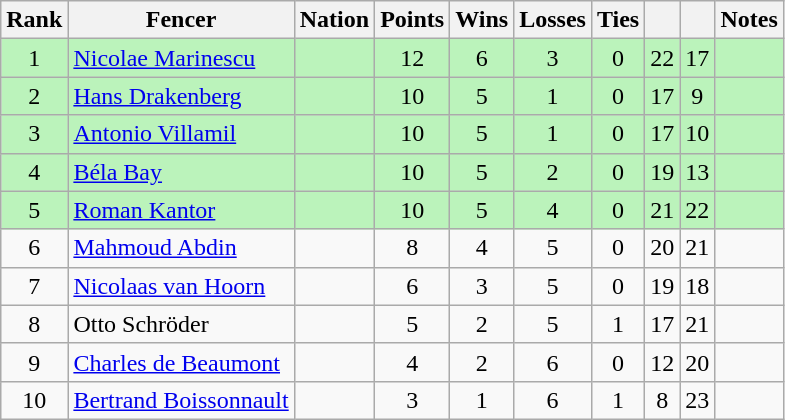<table class="wikitable sortable" style="text-align: center;">
<tr>
<th>Rank</th>
<th>Fencer</th>
<th>Nation</th>
<th>Points</th>
<th>Wins</th>
<th>Losses</th>
<th>Ties</th>
<th></th>
<th></th>
<th>Notes</th>
</tr>
<tr style="background:#bbf3bb;">
<td>1</td>
<td align=left><a href='#'>Nicolae Marinescu</a></td>
<td align=left></td>
<td>12</td>
<td>6</td>
<td>3</td>
<td>0</td>
<td>22</td>
<td>17</td>
<td></td>
</tr>
<tr style="background:#bbf3bb;">
<td>2</td>
<td align=left><a href='#'>Hans Drakenberg</a></td>
<td align=left></td>
<td>10</td>
<td>5</td>
<td>1</td>
<td>0</td>
<td>17</td>
<td>9</td>
<td></td>
</tr>
<tr style="background:#bbf3bb;">
<td>3</td>
<td align=left><a href='#'>Antonio Villamil</a></td>
<td align=left></td>
<td>10</td>
<td>5</td>
<td>1</td>
<td>0</td>
<td>17</td>
<td>10</td>
<td></td>
</tr>
<tr style="background:#bbf3bb;">
<td>4</td>
<td align=left><a href='#'>Béla Bay</a></td>
<td align=left></td>
<td>10</td>
<td>5</td>
<td>2</td>
<td>0</td>
<td>19</td>
<td>13</td>
<td></td>
</tr>
<tr style="background:#bbf3bb;">
<td>5</td>
<td align=left><a href='#'>Roman Kantor</a></td>
<td align=left></td>
<td>10</td>
<td>5</td>
<td>4</td>
<td>0</td>
<td>21</td>
<td>22</td>
<td></td>
</tr>
<tr>
<td>6</td>
<td align=left><a href='#'>Mahmoud Abdin</a></td>
<td align=left></td>
<td>8</td>
<td>4</td>
<td>5</td>
<td>0</td>
<td>20</td>
<td>21</td>
<td></td>
</tr>
<tr>
<td>7</td>
<td align=left><a href='#'>Nicolaas van Hoorn</a></td>
<td align=left></td>
<td>6</td>
<td>3</td>
<td>5</td>
<td>0</td>
<td>19</td>
<td>18</td>
<td></td>
</tr>
<tr>
<td>8</td>
<td align=left>Otto Schröder</td>
<td align=left></td>
<td>5</td>
<td>2</td>
<td>5</td>
<td>1</td>
<td>17</td>
<td>21</td>
<td></td>
</tr>
<tr>
<td>9</td>
<td align=left><a href='#'>Charles de Beaumont</a></td>
<td align=left></td>
<td>4</td>
<td>2</td>
<td>6</td>
<td>0</td>
<td>12</td>
<td>20</td>
<td></td>
</tr>
<tr>
<td>10</td>
<td align=left><a href='#'>Bertrand Boissonnault</a></td>
<td align=left></td>
<td>3</td>
<td>1</td>
<td>6</td>
<td>1</td>
<td>8</td>
<td>23</td>
<td></td>
</tr>
</table>
